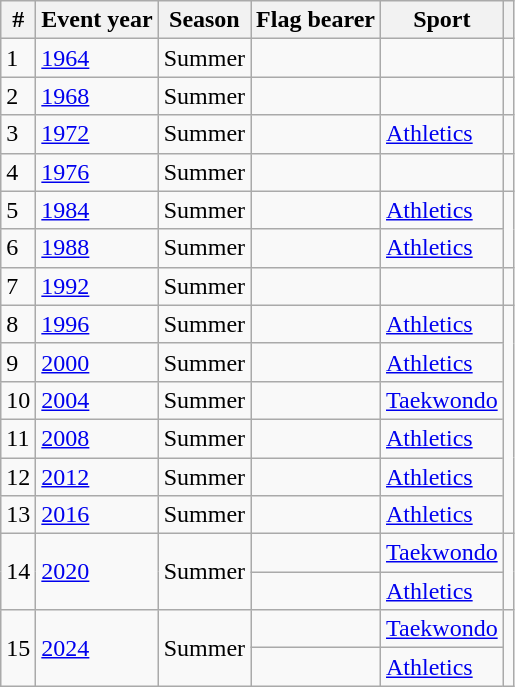<table class="wikitable sortable">
<tr>
<th>#</th>
<th>Event year</th>
<th>Season</th>
<th>Flag bearer</th>
<th>Sport</th>
<th></th>
</tr>
<tr>
<td>1</td>
<td><a href='#'>1964</a></td>
<td>Summer</td>
<td></td>
<td></td>
<td></td>
</tr>
<tr>
<td>2</td>
<td><a href='#'>1968</a></td>
<td>Summer</td>
<td></td>
<td></td>
<td></td>
</tr>
<tr>
<td>3</td>
<td><a href='#'>1972</a></td>
<td>Summer</td>
<td></td>
<td><a href='#'>Athletics</a></td>
<td></td>
</tr>
<tr>
<td>4</td>
<td><a href='#'>1976</a></td>
<td>Summer</td>
<td></td>
<td></td>
<td></td>
</tr>
<tr>
<td>5</td>
<td><a href='#'>1984</a></td>
<td>Summer</td>
<td></td>
<td><a href='#'>Athletics</a></td>
<td rowspan=2></td>
</tr>
<tr>
<td>6</td>
<td><a href='#'>1988</a></td>
<td>Summer</td>
<td></td>
<td><a href='#'>Athletics</a></td>
</tr>
<tr>
<td>7</td>
<td><a href='#'>1992</a></td>
<td>Summer</td>
<td></td>
<td></td>
<td></td>
</tr>
<tr>
<td>8</td>
<td><a href='#'>1996</a></td>
<td>Summer</td>
<td></td>
<td><a href='#'>Athletics</a></td>
<td rowspan=6></td>
</tr>
<tr>
<td>9</td>
<td><a href='#'>2000</a></td>
<td>Summer</td>
<td></td>
<td><a href='#'>Athletics</a></td>
</tr>
<tr>
<td>10</td>
<td><a href='#'>2004</a></td>
<td>Summer</td>
<td></td>
<td><a href='#'>Taekwondo</a></td>
</tr>
<tr>
<td>11</td>
<td><a href='#'>2008</a></td>
<td>Summer</td>
<td></td>
<td><a href='#'>Athletics</a></td>
</tr>
<tr>
<td>12</td>
<td><a href='#'>2012</a></td>
<td>Summer</td>
<td></td>
<td><a href='#'>Athletics</a></td>
</tr>
<tr>
<td>13</td>
<td><a href='#'>2016</a></td>
<td>Summer</td>
<td></td>
<td><a href='#'>Athletics</a></td>
</tr>
<tr>
<td rowspan="2">14</td>
<td rowspan="2"><a href='#'>2020</a></td>
<td rowspan="2">Summer</td>
<td></td>
<td><a href='#'>Taekwondo</a></td>
<td rowspan="2"></td>
</tr>
<tr>
<td></td>
<td><a href='#'>Athletics</a></td>
</tr>
<tr>
<td rowspan=2>15</td>
<td rowspan=2><a href='#'>2024</a></td>
<td rowspan=2>Summer</td>
<td></td>
<td><a href='#'>Taekwondo</a></td>
<td rowspan=2></td>
</tr>
<tr>
<td></td>
<td><a href='#'>Athletics</a></td>
</tr>
</table>
